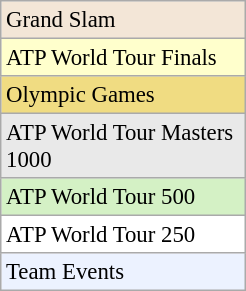<table class="wikitable"  style="font-size:95%; width:13%;">
<tr style="background:#f3e6d7;">
<td>Grand Slam</td>
</tr>
<tr style="background:#ffc;">
<td>ATP World Tour Finals</td>
</tr>
<tr style="background:#f0dc82;">
<td>Olympic Games</td>
</tr>
<tr style="background:#e9e9e9;">
<td>ATP World Tour Masters 1000</td>
</tr>
<tr style="background:#d4f1c5;">
<td>ATP World Tour 500</td>
</tr>
<tr style="background:#ffffff;">
<td>ATP World Tour 250</td>
</tr>
<tr style="background:#ecf2ff;">
<td>Team Events</td>
</tr>
</table>
